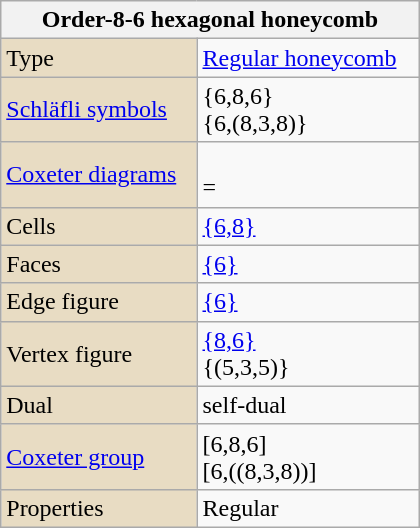<table class="wikitable" align="right" style="margin-left:10px" width=280>
<tr>
<th bgcolor=#e8dcc3 colspan=2>Order-8-6 hexagonal honeycomb</th>
</tr>
<tr>
<td bgcolor=#e8dcc3>Type</td>
<td><a href='#'>Regular honeycomb</a></td>
</tr>
<tr>
<td bgcolor=#e8dcc3><a href='#'>Schläfli symbols</a></td>
<td>{6,8,6}<br>{6,(8,3,8)}</td>
</tr>
<tr>
<td bgcolor=#e8dcc3><a href='#'>Coxeter diagrams</a></td>
<td><br> = </td>
</tr>
<tr>
<td bgcolor=#e8dcc3>Cells</td>
<td><a href='#'>{6,8}</a> </td>
</tr>
<tr>
<td bgcolor=#e8dcc3>Faces</td>
<td><a href='#'>{6}</a></td>
</tr>
<tr>
<td bgcolor=#e8dcc3>Edge figure</td>
<td><a href='#'>{6}</a></td>
</tr>
<tr>
<td bgcolor=#e8dcc3>Vertex figure</td>
<td><a href='#'>{8,6}</a> <br>{(5,3,5)} </td>
</tr>
<tr>
<td bgcolor=#e8dcc3>Dual</td>
<td>self-dual</td>
</tr>
<tr>
<td bgcolor=#e8dcc3><a href='#'>Coxeter group</a></td>
<td>[6,8,6]<br>[6,((8,3,8))]</td>
</tr>
<tr>
<td bgcolor=#e8dcc3>Properties</td>
<td>Regular</td>
</tr>
</table>
